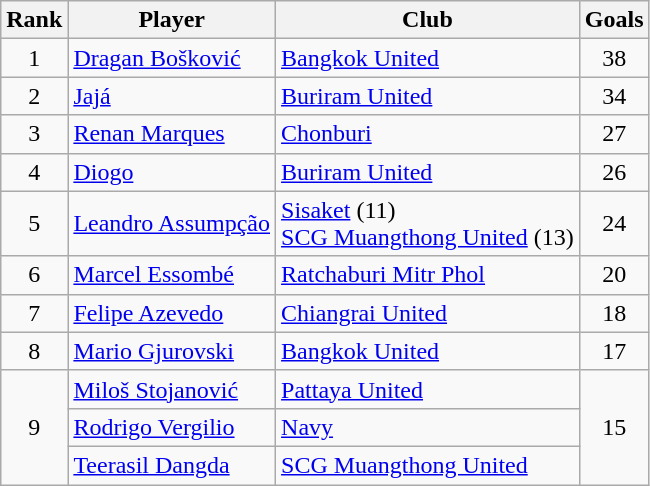<table class="wikitable" style="text-align:center">
<tr>
<th>Rank</th>
<th>Player</th>
<th>Club</th>
<th>Goals</th>
</tr>
<tr>
<td>1</td>
<td align="left"> <a href='#'>Dragan Bošković</a></td>
<td align="left"><a href='#'>Bangkok United</a></td>
<td>38</td>
</tr>
<tr>
<td>2</td>
<td align="left"> <a href='#'>Jajá</a></td>
<td align="left"><a href='#'>Buriram United</a></td>
<td>34</td>
</tr>
<tr>
<td>3</td>
<td align="left"> <a href='#'>Renan Marques</a></td>
<td align="left"><a href='#'>Chonburi</a></td>
<td>27</td>
</tr>
<tr>
<td>4</td>
<td align="left"> <a href='#'>Diogo</a></td>
<td align="left"><a href='#'>Buriram United</a></td>
<td>26</td>
</tr>
<tr>
<td>5</td>
<td align="left"> <a href='#'>Leandro Assumpção</a></td>
<td align="left"><a href='#'>Sisaket</a> (11)<br><a href='#'>SCG Muangthong United</a> (13)</td>
<td>24</td>
</tr>
<tr>
<td>6</td>
<td align="left"> <a href='#'>Marcel Essombé</a></td>
<td align="left"><a href='#'>Ratchaburi Mitr Phol</a></td>
<td>20</td>
</tr>
<tr>
<td>7</td>
<td align="left"> <a href='#'>Felipe Azevedo</a></td>
<td align="left"><a href='#'>Chiangrai United</a></td>
<td>18</td>
</tr>
<tr>
<td>8</td>
<td align="left"> <a href='#'>Mario Gjurovski</a></td>
<td align="left"><a href='#'>Bangkok United</a></td>
<td>17</td>
</tr>
<tr>
<td rowspan="3">9</td>
<td align="left"> <a href='#'>Miloš Stojanović</a></td>
<td align="left"><a href='#'>Pattaya United</a></td>
<td rowspan="3">15</td>
</tr>
<tr>
<td align="left"> <a href='#'>Rodrigo Vergilio</a></td>
<td align="left"><a href='#'>Navy</a></td>
</tr>
<tr>
<td align="left"> <a href='#'>Teerasil Dangda</a></td>
<td align="left"><a href='#'>SCG Muangthong United</a></td>
</tr>
</table>
